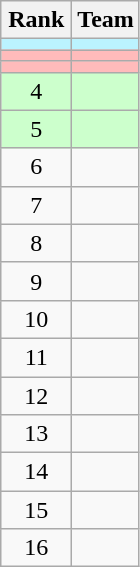<table class="wikitable">
<tr>
<th style="width: 40px;">Rank</th>
<th>Team</th>
</tr>
<tr style="background:#BBF3FF;">
<td align=center></td>
<td></td>
</tr>
<tr style="background:#FFBBBB;">
<td align=center></td>
<td></td>
</tr>
<tr style="background:#FFBBBB;">
<td align=center></td>
<td></td>
</tr>
<tr style="background:#CCFFCC;">
<td align=center>4</td>
<td></td>
</tr>
<tr style="background:#CCFFCC;">
<td align=center>5</td>
<td></td>
</tr>
<tr>
<td align=center>6</td>
<td></td>
</tr>
<tr>
<td align=center>7</td>
<td></td>
</tr>
<tr>
<td align=center>8</td>
<td></td>
</tr>
<tr>
<td align=center>9</td>
<td></td>
</tr>
<tr>
<td align=center>10</td>
<td></td>
</tr>
<tr>
<td align=center>11</td>
<td></td>
</tr>
<tr>
<td align=center>12</td>
<td></td>
</tr>
<tr>
<td align=center>13</td>
<td></td>
</tr>
<tr>
<td align=center>14</td>
<td></td>
</tr>
<tr>
<td align=center>15</td>
<td></td>
</tr>
<tr>
<td align=center>16</td>
<td></td>
</tr>
</table>
